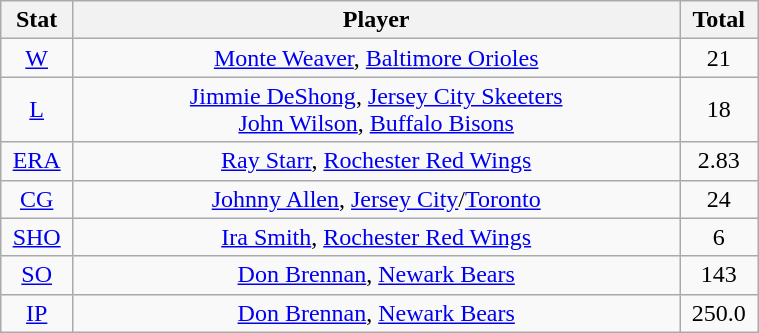<table class="wikitable" width="40%" style="text-align:center;">
<tr>
<th width="5%">Stat</th>
<th width="60%">Player</th>
<th width="5%">Total</th>
</tr>
<tr>
<td><a href='#'>W</a></td>
<td><a href='#'>Monte Weaver</a>, <a href='#'>Baltimore Orioles</a></td>
<td>21</td>
</tr>
<tr>
<td><a href='#'>L</a></td>
<td><a href='#'>Jimmie DeShong</a>, <a href='#'>Jersey City Skeeters</a> <br> <a href='#'>John Wilson</a>, <a href='#'>Buffalo Bisons</a></td>
<td>18</td>
</tr>
<tr>
<td><a href='#'>ERA</a></td>
<td><a href='#'>Ray Starr</a>, <a href='#'>Rochester Red Wings</a></td>
<td>2.83</td>
</tr>
<tr>
<td><a href='#'>CG</a></td>
<td><a href='#'>Johnny Allen</a>, <a href='#'>Jersey City</a>/<a href='#'>Toronto</a></td>
<td>24</td>
</tr>
<tr>
<td><a href='#'>SHO</a></td>
<td><a href='#'>Ira Smith</a>, <a href='#'>Rochester Red Wings</a></td>
<td>6</td>
</tr>
<tr>
<td><a href='#'>SO</a></td>
<td><a href='#'>Don Brennan</a>, <a href='#'>Newark Bears</a></td>
<td>143</td>
</tr>
<tr>
<td><a href='#'>IP</a></td>
<td><a href='#'>Don Brennan</a>, <a href='#'>Newark Bears</a></td>
<td>250.0</td>
</tr>
</table>
